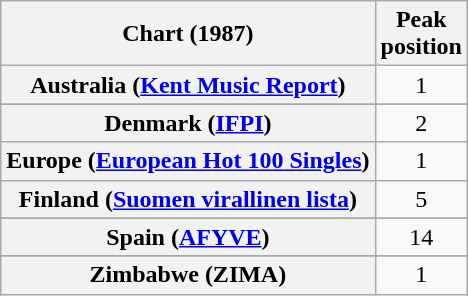<table class="wikitable sortable plainrowheaders" style="text-align:center">
<tr>
<th scope="col">Chart (1987)</th>
<th scope="col">Peak<br>position</th>
</tr>
<tr>
<th scope="row">Australia (<a href='#'>Kent Music Report</a>)</th>
<td>1</td>
</tr>
<tr>
</tr>
<tr>
</tr>
<tr>
</tr>
<tr>
</tr>
<tr>
<th scope="row">Denmark (<a href='#'>IFPI</a>)</th>
<td>2</td>
</tr>
<tr>
<th scope="row">Europe (<a href='#'>European Hot 100 Singles</a>)</th>
<td>1</td>
</tr>
<tr>
<th scope="row">Finland (<a href='#'>Suomen virallinen lista</a>)</th>
<td>5</td>
</tr>
<tr>
</tr>
<tr>
</tr>
<tr>
</tr>
<tr>
</tr>
<tr>
</tr>
<tr>
<th scope="row">Spain (<a href='#'>AFYVE</a>)</th>
<td>14</td>
</tr>
<tr>
</tr>
<tr>
</tr>
<tr>
</tr>
<tr>
</tr>
<tr>
</tr>
<tr>
</tr>
<tr>
</tr>
<tr>
</tr>
<tr>
</tr>
<tr>
<th scope="row">Zimbabwe (ZIMA)</th>
<td>1</td>
</tr>
</table>
